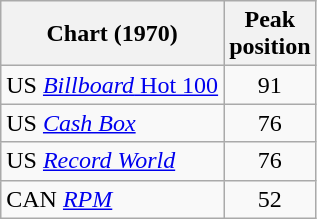<table class="wikitable sortable">
<tr>
<th>Chart (1970)</th>
<th>Peak<br>position</th>
</tr>
<tr>
<td>US <a href='#'><em>Billboard</em> Hot 100</a></td>
<td style="text-align:center;">91</td>
</tr>
<tr>
<td>US <em><a href='#'>Cash Box</a></em></td>
<td style="text-align:center;">76</td>
</tr>
<tr>
<td>US <em><a href='#'>Record World</a></em></td>
<td style="text-align:center;">76</td>
</tr>
<tr>
<td>CAN <em><a href='#'>RPM</a></em></td>
<td style="text-align:center;">52</td>
</tr>
</table>
